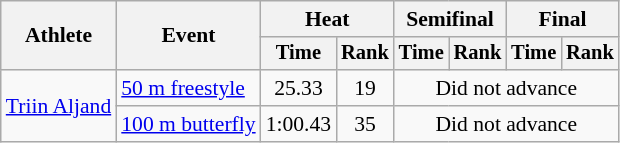<table class=wikitable style="font-size:90%">
<tr>
<th rowspan=2>Athlete</th>
<th rowspan=2>Event</th>
<th colspan="2">Heat</th>
<th colspan="2">Semifinal</th>
<th colspan="2">Final</th>
</tr>
<tr style="font-size:95%">
<th>Time</th>
<th>Rank</th>
<th>Time</th>
<th>Rank</th>
<th>Time</th>
<th>Rank</th>
</tr>
<tr align=center>
<td align=left rowspan=2><a href='#'>Triin Aljand</a></td>
<td align=left><a href='#'>50 m freestyle</a></td>
<td>25.33</td>
<td>19</td>
<td colspan=4>Did not advance</td>
</tr>
<tr align=center>
<td align=left><a href='#'>100 m butterfly</a></td>
<td>1:00.43</td>
<td>35</td>
<td colspan=4>Did not advance</td>
</tr>
</table>
